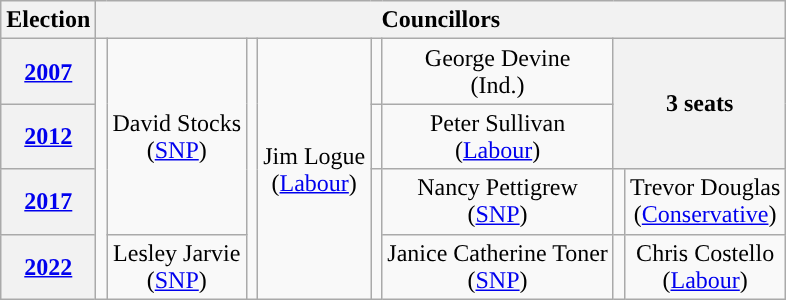<table class="wikitable" style="text-align:center">
<tr>
<th>Election</th>
<th colspan=8>Councillors</th>
</tr>
<tr>
<th><a href='#'>2007</a></th>
<td rowspan=4; style="background-color: "></td>
<td rowspan=3>David Stocks<br>(<a href='#'>SNP</a>)</td>
<td rowspan=4; style="background-color: "></td>
<td rowspan=4>Jim Logue<br>(<a href='#'>Labour</a>)</td>
<td rowspan=1; style="background-color: "></td>
<td rowspan=1>George Devine<br>(Ind.)</td>
<th colspan=2; rowspan=2>3 seats</th>
</tr>
<tr>
<th><a href='#'>2012</a></th>
<td rowspan=1; style="background-color: "></td>
<td rowspan=1>Peter Sullivan<br>(<a href='#'>Labour</a>)</td>
</tr>
<tr>
<th><a href='#'>2017</a></th>
<td rowspan=2; style="background-color: "></td>
<td rowspan=1>Nancy Pettigrew<br>(<a href='#'>SNP</a>)</td>
<td rowspan=1; style="background-color: "></td>
<td rowspan=1>Trevor Douglas<br>(<a href='#'>Conservative</a>)</td>
</tr>
<tr>
<th><a href='#'>2022</a></th>
<td rowspan=1>Lesley Jarvie<br>(<a href='#'>SNP</a>)</td>
<td rowspan=1>Janice Catherine Toner<br>(<a href='#'>SNP</a>)</td>
<td rowspan=1; style="background-color: "></td>
<td rowspan=1>Chris Costello<br>(<a href='#'>Labour</a>)</td>
</tr>
</table>
